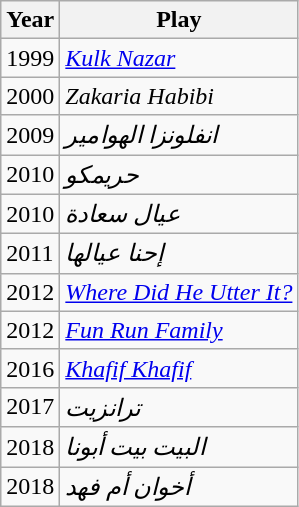<table class="wikitable">
<tr>
<th>Year</th>
<th>Play</th>
</tr>
<tr>
<td>1999</td>
<td><em><a href='#'>Kulk Nazar</a></em></td>
</tr>
<tr>
<td>2000</td>
<td><em>Zakaria Habibi</em></td>
</tr>
<tr>
<td>2009</td>
<td><em>انفلونزا الهوامير</em></td>
</tr>
<tr>
<td>2010</td>
<td><em>حريمكو</em></td>
</tr>
<tr>
<td>2010</td>
<td><em>عيال سعادة</em></td>
</tr>
<tr>
<td>2011</td>
<td><em>إحنا عيالها</em></td>
</tr>
<tr>
<td>2012</td>
<td><em><a href='#'>Where Did He Utter It?</a></em></td>
</tr>
<tr>
<td>2012</td>
<td><em><a href='#'>Fun Run Family</a></em></td>
</tr>
<tr>
<td>2016</td>
<td><em><a href='#'>Khafif Khafif</a></em></td>
</tr>
<tr>
<td>2017</td>
<td><em>ترانزيت</em></td>
</tr>
<tr>
<td>2018</td>
<td><em>البيت بيت أبونا</em></td>
</tr>
<tr>
<td>2018</td>
<td><em>أخوان أم فهد</em></td>
</tr>
</table>
